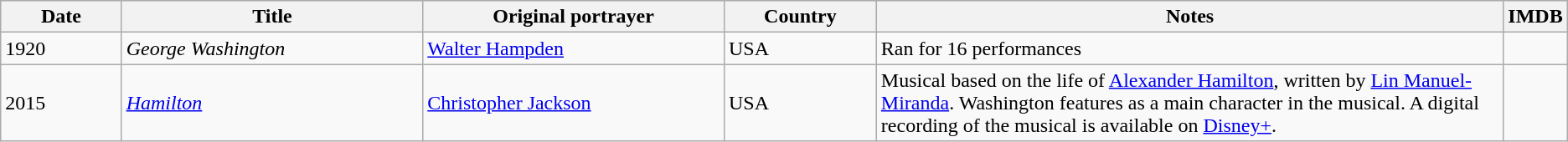<table class="wikitable sortable">
<tr>
<th width="8%">Date</th>
<th width="20%">Title</th>
<th width="20%">Original portrayer</th>
<th width="10%">Country</th>
<th width="53%">Notes</th>
<th width="5%   ">IMDB</th>
</tr>
<tr valign="top">
<td>1920</td>
<td><em>George Washington</em></td>
<td><a href='#'>Walter Hampden</a></td>
<td>USA</td>
<td>Ran for 16 performances</td>
<td></td>
</tr>
<tr>
<td>2015</td>
<td><em><a href='#'>Hamilton</a></em></td>
<td><a href='#'>Christopher Jackson</a></td>
<td>USA</td>
<td>Musical based on the life of <a href='#'>Alexander Hamilton</a>, written by <a href='#'>Lin Manuel-Miranda</a>. Washington features as a main character in the musical. A digital recording of the musical is available on <a href='#'>Disney+</a>.</td>
<td></td>
</tr>
</table>
